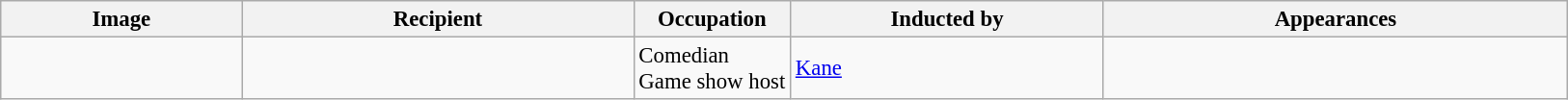<table class="wikitable" style="font-size: 95%">
<tr>
<th class="unsortable">Image</th>
<th style="width:25%;">Recipient<br></th>
<th style="width:10%;">Occupation</th>
<th style="width:20%;">Inducted by</th>
<th class="unsortable">Appearances</th>
</tr>
<tr>
<td></td>
<td></td>
<td>Comedian<br>Game show host</td>
<td><a href='#'>Kane</a></td>
<td></td>
</tr>
</table>
